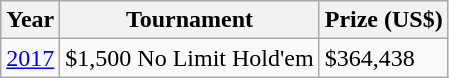<table class="wikitable">
<tr>
<th>Year</th>
<th>Tournament</th>
<th>Prize (US$)</th>
</tr>
<tr>
<td><a href='#'>2017</a></td>
<td>$1,500 No Limit Hold'em</td>
<td>$364,438</td>
</tr>
</table>
